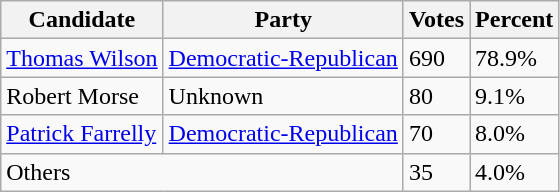<table class=wikitable>
<tr>
<th>Candidate</th>
<th>Party</th>
<th>Votes</th>
<th>Percent</th>
</tr>
<tr>
<td><a href='#'>Thomas Wilson</a></td>
<td><a href='#'>Democratic-Republican</a></td>
<td>690</td>
<td>78.9%</td>
</tr>
<tr>
<td>Robert Morse</td>
<td>Unknown</td>
<td>80</td>
<td>9.1%</td>
</tr>
<tr>
<td><a href='#'>Patrick Farrelly</a></td>
<td><a href='#'>Democratic-Republican</a></td>
<td>70</td>
<td>8.0%</td>
</tr>
<tr>
<td colspan=2>Others</td>
<td>35</td>
<td>4.0%</td>
</tr>
</table>
